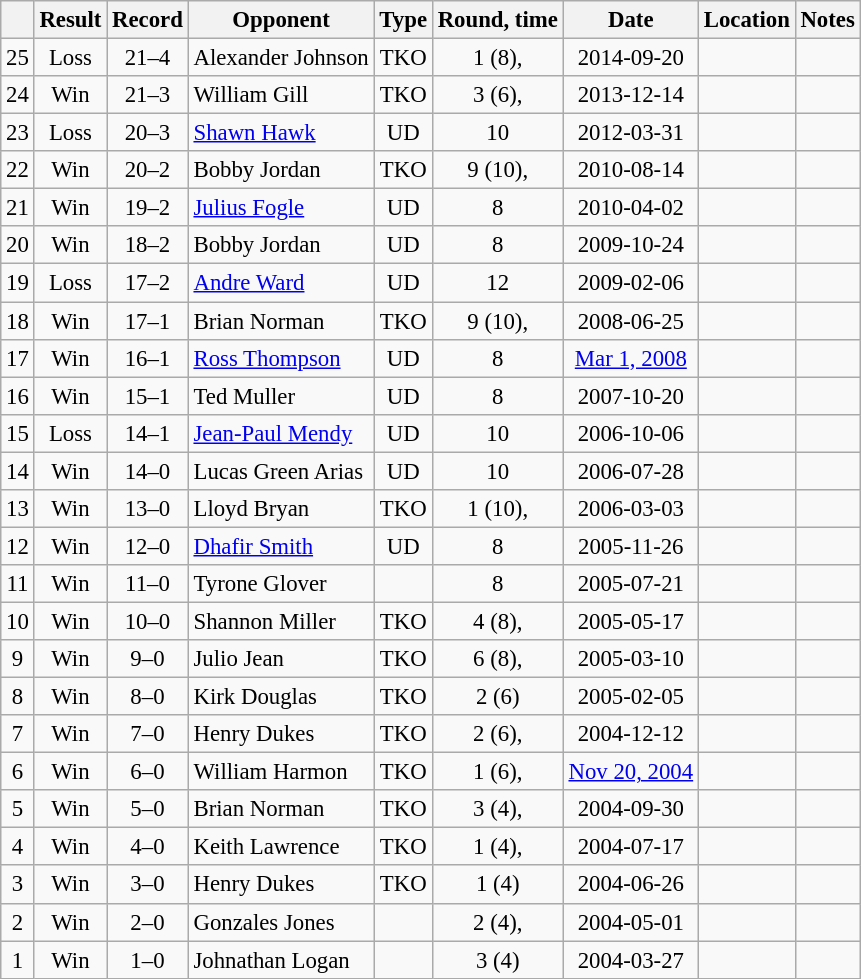<table class="wikitable" style="text-align:center; font-size:95%">
<tr>
<th></th>
<th>Result</th>
<th>Record</th>
<th>Opponent</th>
<th>Type</th>
<th>Round, time</th>
<th>Date</th>
<th>Location</th>
<th>Notes</th>
</tr>
<tr>
<td>25</td>
<td>Loss</td>
<td>21–4</td>
<td style="text-align:left;"> Alexander Johnson</td>
<td>TKO</td>
<td>1 (8), </td>
<td>2014-09-20</td>
<td style="text-align:left;"> </td>
<td style="text-align:left;"></td>
</tr>
<tr>
<td>24</td>
<td>Win</td>
<td>21–3</td>
<td style="text-align:left;"> William Gill</td>
<td>TKO</td>
<td>3 (6), </td>
<td>2013-12-14</td>
<td style="text-align:left;"> </td>
<td style="text-align:left;"></td>
</tr>
<tr>
<td>23</td>
<td>Loss</td>
<td>20–3</td>
<td style="text-align:left;"> <a href='#'>Shawn Hawk</a></td>
<td>UD</td>
<td>10</td>
<td>2012-03-31</td>
<td style="text-align:left;"> </td>
<td style="text-align:left;"></td>
</tr>
<tr>
<td>22</td>
<td>Win</td>
<td>20–2</td>
<td style="text-align:left;"> Bobby Jordan</td>
<td>TKO</td>
<td>9 (10), </td>
<td>2010-08-14</td>
<td style="text-align:left;"> </td>
<td style="text-align:left;"></td>
</tr>
<tr>
<td>21</td>
<td>Win</td>
<td>19–2</td>
<td style="text-align:left;"> <a href='#'>Julius Fogle</a></td>
<td>UD</td>
<td>8</td>
<td>2010-04-02</td>
<td style="text-align:left;"> </td>
<td style="text-align:left;"></td>
</tr>
<tr>
<td>20</td>
<td>Win</td>
<td>18–2</td>
<td style="text-align:left;"> Bobby Jordan</td>
<td>UD</td>
<td>8</td>
<td>2009-10-24</td>
<td style="text-align:left;"> </td>
<td style="text-align:left;"></td>
</tr>
<tr>
<td>19</td>
<td>Loss</td>
<td>17–2</td>
<td style="text-align:left;"> <a href='#'>Andre Ward</a></td>
<td>UD</td>
<td>12</td>
<td>2009-02-06</td>
<td style="text-align:left;"> </td>
<td style="text-align:left;"></td>
</tr>
<tr>
<td>18</td>
<td>Win</td>
<td>17–1</td>
<td style="text-align:left;"> Brian Norman</td>
<td>TKO</td>
<td>9 (10), </td>
<td>2008-06-25</td>
<td style="text-align:left;"> </td>
<td style="text-align:left;"></td>
</tr>
<tr>
<td>17</td>
<td>Win</td>
<td>16–1</td>
<td style="text-align:left;"> <a href='#'>Ross Thompson</a></td>
<td>UD</td>
<td>8</td>
<td><a href='#'>Mar 1, 2008</a></td>
<td style="text-align:left;"> </td>
<td style="text-align:left;"></td>
</tr>
<tr>
<td>16</td>
<td>Win</td>
<td>15–1</td>
<td style="text-align:left;"> Ted Muller</td>
<td>UD</td>
<td>8</td>
<td>2007-10-20</td>
<td style="text-align:left;"> </td>
<td style="text-align:left;"></td>
</tr>
<tr>
<td>15</td>
<td>Loss</td>
<td>14–1</td>
<td style="text-align:left;"> <a href='#'>Jean-Paul Mendy</a></td>
<td>UD</td>
<td>10</td>
<td>2006-10-06</td>
<td style="text-align:left;"> </td>
<td style="text-align:left;"></td>
</tr>
<tr>
<td>14</td>
<td>Win</td>
<td>14–0</td>
<td style="text-align:left;"> Lucas Green Arias</td>
<td>UD</td>
<td>10</td>
<td>2006-07-28</td>
<td style="text-align:left;"> </td>
<td style="text-align:left;"></td>
</tr>
<tr>
<td>13</td>
<td>Win</td>
<td>13–0</td>
<td style="text-align:left;"> Lloyd Bryan</td>
<td>TKO</td>
<td>1 (10), </td>
<td>2006-03-03</td>
<td style="text-align:left;"> </td>
<td style="text-align:left;"></td>
</tr>
<tr>
<td>12</td>
<td>Win</td>
<td>12–0</td>
<td style="text-align:left;"> <a href='#'>Dhafir Smith</a></td>
<td>UD</td>
<td>8</td>
<td>2005-11-26</td>
<td style="text-align:left;"> </td>
<td style="text-align:left;"></td>
</tr>
<tr>
<td>11</td>
<td>Win</td>
<td>11–0</td>
<td style="text-align:left;"> Tyrone Glover</td>
<td></td>
<td>8</td>
<td>2005-07-21</td>
<td style="text-align:left;"> </td>
<td style="text-align:left;"></td>
</tr>
<tr>
<td>10</td>
<td>Win</td>
<td>10–0</td>
<td style="text-align:left;"> Shannon Miller</td>
<td>TKO</td>
<td>4 (8), </td>
<td>2005-05-17</td>
<td style="text-align:left;"> </td>
<td style="text-align:left;"></td>
</tr>
<tr>
<td>9</td>
<td>Win</td>
<td>9–0</td>
<td style="text-align:left;"> Julio Jean</td>
<td>TKO</td>
<td>6 (8), </td>
<td>2005-03-10</td>
<td style="text-align:left;"> </td>
<td style="text-align:left;"></td>
</tr>
<tr>
<td>8</td>
<td>Win</td>
<td>8–0</td>
<td style="text-align:left;"> Kirk Douglas</td>
<td>TKO</td>
<td>2 (6)</td>
<td>2005-02-05</td>
<td style="text-align:left;"> </td>
<td style="text-align:left;"></td>
</tr>
<tr>
<td>7</td>
<td>Win</td>
<td>7–0</td>
<td style="text-align:left;"> Henry Dukes</td>
<td>TKO</td>
<td>2 (6), </td>
<td>2004-12-12</td>
<td style="text-align:left;"> </td>
<td style="text-align:left;"></td>
</tr>
<tr>
<td>6</td>
<td>Win</td>
<td>6–0</td>
<td style="text-align:left;"> William Harmon</td>
<td>TKO</td>
<td>1 (6), </td>
<td><a href='#'>Nov 20, 2004</a></td>
<td style="text-align:left;"> </td>
<td style="text-align:left;"></td>
</tr>
<tr>
<td>5</td>
<td>Win</td>
<td>5–0</td>
<td style="text-align:left;"> Brian Norman</td>
<td>TKO</td>
<td>3 (4), </td>
<td>2004-09-30</td>
<td style="text-align:left;"> </td>
<td style="text-align:left;"></td>
</tr>
<tr>
<td>4</td>
<td>Win</td>
<td>4–0</td>
<td style="text-align:left;"> Keith Lawrence</td>
<td>TKO</td>
<td>1 (4), </td>
<td>2004-07-17</td>
<td style="text-align:left;"> </td>
<td style="text-align:left;"></td>
</tr>
<tr>
<td>3</td>
<td>Win</td>
<td>3–0</td>
<td style="text-align:left;"> Henry Dukes</td>
<td>TKO</td>
<td>1 (4)</td>
<td>2004-06-26</td>
<td style="text-align:left;"> </td>
<td style="text-align:left;"></td>
</tr>
<tr>
<td>2</td>
<td>Win</td>
<td>2–0</td>
<td style="text-align:left;"> Gonzales Jones</td>
<td></td>
<td>2 (4), </td>
<td>2004-05-01</td>
<td style="text-align:left;"> </td>
<td style="text-align:left;"></td>
</tr>
<tr>
<td>1</td>
<td>Win</td>
<td>1–0</td>
<td style="text-align:left;"> Johnathan Logan</td>
<td></td>
<td>3 (4)</td>
<td>2004-03-27</td>
<td style="text-align:left;"> </td>
<td style="text-align:left;"></td>
</tr>
</table>
